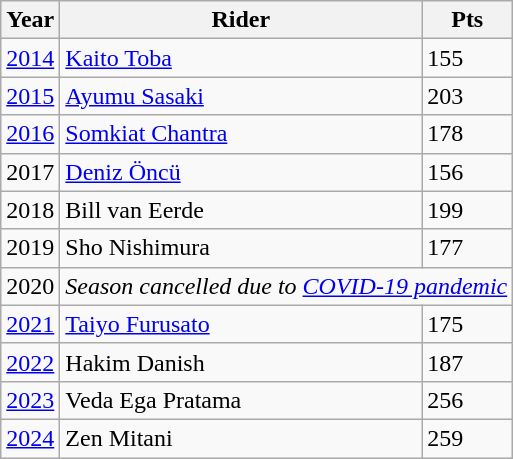<table class="wikitable">
<tr>
<th>Year</th>
<th>Rider</th>
<th>Pts</th>
</tr>
<tr>
<td><a href='#'>2014</a></td>
<td> <a href='#'>Kaito Toba</a></td>
<td>155</td>
</tr>
<tr>
<td><a href='#'>2015</a></td>
<td> <a href='#'>Ayumu Sasaki</a></td>
<td>203</td>
</tr>
<tr>
<td><a href='#'>2016</a></td>
<td> <a href='#'>Somkiat Chantra</a></td>
<td>178</td>
</tr>
<tr>
<td>2017</td>
<td> <a href='#'>Deniz Öncü</a></td>
<td>156</td>
</tr>
<tr>
<td>2018</td>
<td> Bill van Eerde</td>
<td>199</td>
</tr>
<tr>
<td>2019</td>
<td> Sho Nishimura</td>
<td>177</td>
</tr>
<tr>
<td>2020</td>
<td colspan=2><em>Season cancelled due to <a href='#'>COVID-19 pandemic</a></em></td>
</tr>
<tr>
<td><a href='#'>2021</a></td>
<td> <a href='#'>Taiyo Furusato</a></td>
<td>175</td>
</tr>
<tr>
<td><a href='#'>2022</a></td>
<td> Hakim Danish</td>
<td>187</td>
</tr>
<tr>
<td><a href='#'>2023</a></td>
<td> Veda Ega Pratama</td>
<td>256</td>
</tr>
<tr>
<td><a href='#'>2024</a></td>
<td> Zen Mitani</td>
<td>259</td>
</tr>
</table>
